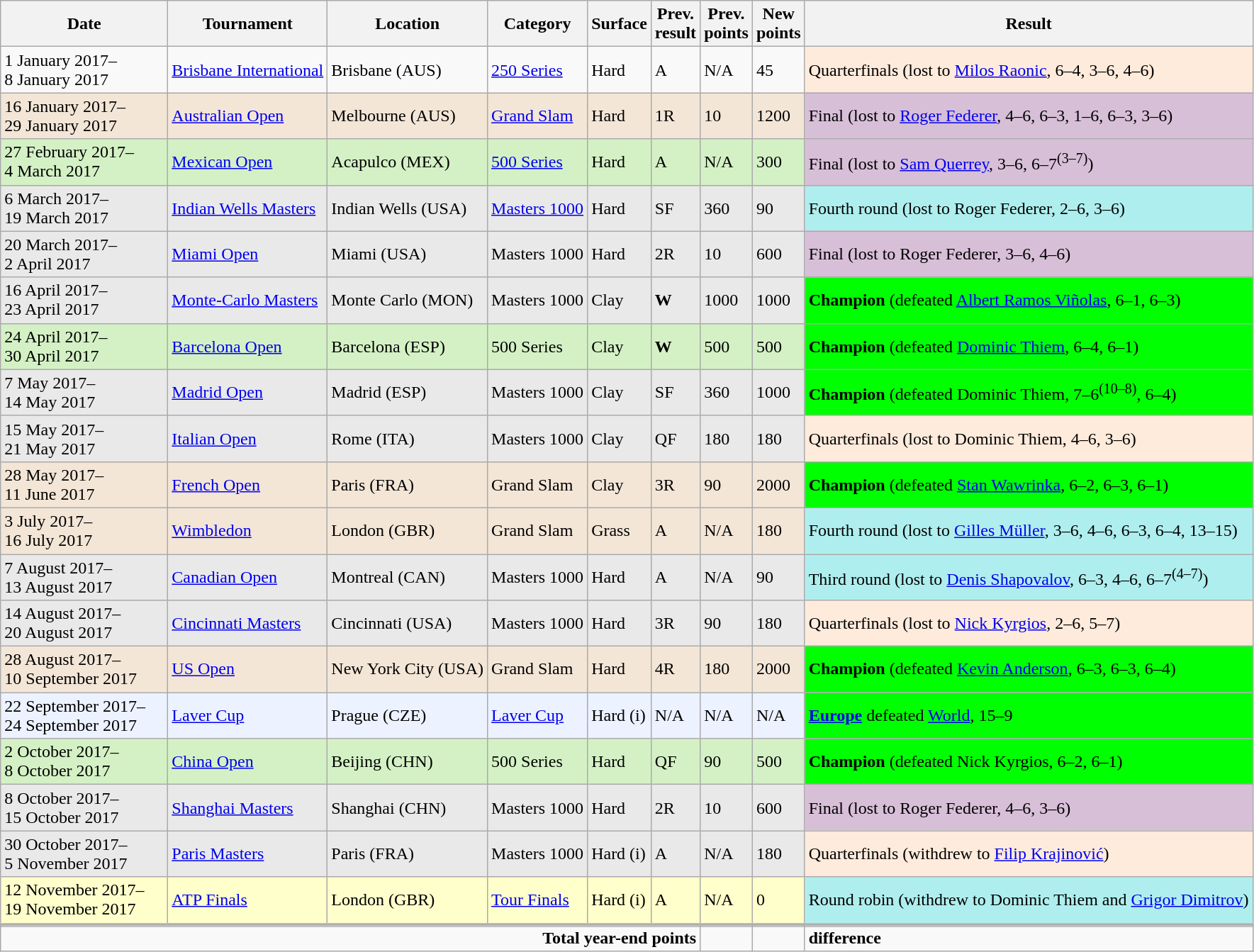<table class="wikitable" style="text-align:left">
<tr>
<th style="width:150px">Date</th>
<th>Tournament</th>
<th>Location</th>
<th>Category</th>
<th>Surface</th>
<th>Prev.<br>result</th>
<th>Prev.<br>points</th>
<th>New<br>points</th>
<th>Result</th>
</tr>
<tr>
<td>1 January 2017–<br>8 January 2017</td>
<td><a href='#'>Brisbane International</a></td>
<td>Brisbane (AUS)</td>
<td><a href='#'>250 Series</a></td>
<td>Hard</td>
<td>A</td>
<td>N/A</td>
<td>45</td>
<td style="background:#ffebdc;">Quarterfinals (lost to <a href='#'>Milos Raonic</a>, 6–4, 3–6, 4–6)</td>
</tr>
<tr style="background:#F3E6D7;">
<td>16 January 2017–<br>29 January 2017</td>
<td><a href='#'>Australian Open</a></td>
<td>Melbourne (AUS)</td>
<td><a href='#'>Grand Slam</a></td>
<td>Hard</td>
<td>1R</td>
<td>10</td>
<td>1200</td>
<td style="background:thistle;">Final (lost to <a href='#'>Roger Federer</a>, 4–6, 6–3, 1–6, 6–3, 3–6)</td>
</tr>
<tr style="background:#D4F1C5;">
<td>27 February 2017–<br>4 March 2017</td>
<td><a href='#'>Mexican Open</a></td>
<td>Acapulco (MEX)</td>
<td><a href='#'>500 Series</a></td>
<td>Hard</td>
<td>A</td>
<td>N/A</td>
<td>300</td>
<td style="background:thistle;">Final (lost to <a href='#'>Sam Querrey</a>, 3–6, 6–7<sup>(3–7)</sup>)</td>
</tr>
<tr style="background:#E9E9E9;">
<td>6 March 2017–<br>19 March 2017</td>
<td><a href='#'>Indian Wells Masters</a></td>
<td>Indian Wells (USA)</td>
<td><a href='#'>Masters 1000</a></td>
<td>Hard</td>
<td>SF</td>
<td>360</td>
<td>90</td>
<td style="background:#AFEEEE;">Fourth round (lost to Roger Federer, 2–6, 3–6)</td>
</tr>
<tr style="background:#E9E9E9;">
<td>20 March 2017–<br>2 April 2017</td>
<td><a href='#'>Miami Open</a></td>
<td>Miami (USA)</td>
<td>Masters 1000</td>
<td>Hard</td>
<td>2R</td>
<td>10</td>
<td>600</td>
<td style="background:thistle;">Final (lost to Roger Federer, 3–6, 4–6)</td>
</tr>
<tr style="background:#E9E9E9;">
<td>16 April 2017–<br>23 April 2017</td>
<td><a href='#'>Monte-Carlo Masters</a></td>
<td>Monte Carlo (MON)</td>
<td>Masters 1000</td>
<td>Clay</td>
<td><strong>W</strong></td>
<td>1000</td>
<td>1000</td>
<td style="background:lime;"><strong>Champion</strong> (defeated <a href='#'>Albert Ramos Viñolas</a>, 6–1, 6–3)</td>
</tr>
<tr style="background:#D4F1C5;">
<td>24 April 2017–<br>30 April 2017</td>
<td><a href='#'>Barcelona Open</a></td>
<td>Barcelona (ESP)</td>
<td>500 Series</td>
<td>Clay</td>
<td><strong>W</strong></td>
<td>500</td>
<td>500</td>
<td style="background:lime;"><strong>Champion</strong> (defeated <a href='#'>Dominic Thiem</a>, 6–4, 6–1)</td>
</tr>
<tr style="background:#E9E9E9;">
<td>7 May 2017–<br>14 May 2017</td>
<td><a href='#'>Madrid Open</a></td>
<td>Madrid (ESP)</td>
<td>Masters 1000</td>
<td>Clay</td>
<td>SF</td>
<td>360</td>
<td>1000</td>
<td style="background:lime;"><strong>Champion</strong> (defeated Dominic Thiem, 7–6<sup>(10–8)</sup>, 6–4)</td>
</tr>
<tr style="background:#E9E9E9;">
<td>15 May 2017–<br>21 May 2017</td>
<td><a href='#'>Italian Open</a></td>
<td>Rome (ITA)</td>
<td>Masters 1000</td>
<td>Clay</td>
<td>QF</td>
<td>180</td>
<td>180</td>
<td style="background:#ffebdc;">Quarterfinals (lost to Dominic Thiem, 4–6, 3–6)</td>
</tr>
<tr style="background:#F3E6D7;">
<td>28 May 2017–<br>11 June 2017</td>
<td><a href='#'>French Open</a></td>
<td>Paris (FRA)</td>
<td>Grand Slam</td>
<td>Clay</td>
<td>3R</td>
<td>90</td>
<td>2000</td>
<td style="background:lime;"><strong>Champion</strong> (defeated <a href='#'>Stan Wawrinka</a>, 6–2, 6–3, 6–1)</td>
</tr>
<tr style="background:#F3E6D7;">
<td>3 July 2017–<br>16 July 2017</td>
<td><a href='#'>Wimbledon</a></td>
<td>London (GBR)</td>
<td>Grand Slam</td>
<td>Grass</td>
<td>A</td>
<td>N/A</td>
<td>180</td>
<td style="background:#AFEEEE;">Fourth round (lost to <a href='#'>Gilles Müller</a>, 3–6, 4–6, 6–3, 6–4, 13–15)</td>
</tr>
<tr style="background:#E9E9E9;">
<td>7 August 2017–<br>13 August 2017</td>
<td><a href='#'>Canadian Open</a></td>
<td>Montreal (CAN)</td>
<td>Masters 1000</td>
<td>Hard</td>
<td>A</td>
<td>N/A</td>
<td>90</td>
<td style="background:#AFEEEE;">Third round (lost to <a href='#'>Denis Shapovalov</a>, 6–3, 4–6, 6–7<sup>(4–7)</sup>)</td>
</tr>
<tr style="background:#E9E9E9;">
<td>14 August 2017–<br>20 August 2017</td>
<td><a href='#'>Cincinnati Masters</a></td>
<td>Cincinnati (USA)</td>
<td>Masters 1000</td>
<td>Hard</td>
<td>3R</td>
<td>90</td>
<td>180</td>
<td style="background:#ffebdc;">Quarterfinals (lost to <a href='#'>Nick Kyrgios</a>, 2–6, 5–7)</td>
</tr>
<tr style="background:#F3E6D7;">
<td>28 August 2017–<br>10 September 2017</td>
<td><a href='#'>US Open</a></td>
<td>New York City (USA)</td>
<td>Grand Slam</td>
<td>Hard</td>
<td>4R</td>
<td>180</td>
<td>2000</td>
<td style="background:lime;"><strong>Champion</strong> (defeated <a href='#'>Kevin Anderson</a>, 6–3, 6–3, 6–4)</td>
</tr>
<tr style="background:#ECF2FF;">
<td>22 September 2017–<br>24 September 2017</td>
<td><a href='#'>Laver Cup</a></td>
<td>Prague (CZE)</td>
<td><a href='#'>Laver Cup</a></td>
<td>Hard (i)</td>
<td>N/A</td>
<td>N/A</td>
<td>N/A</td>
<td style="background:lime;"><strong> <a href='#'>Europe</a></strong> defeated  <a href='#'>World</a>, 15–9</td>
</tr>
<tr style="background:#D4F1C5;">
<td>2 October 2017–<br>8 October 2017</td>
<td><a href='#'>China Open</a></td>
<td>Beijing (CHN)</td>
<td>500 Series</td>
<td>Hard</td>
<td>QF</td>
<td>90</td>
<td>500</td>
<td style="background:lime;"><strong>Champion</strong> (defeated Nick Kyrgios, 6–2, 6–1)</td>
</tr>
<tr style="background:#E9E9E9;">
<td>8 October 2017–<br>15 October 2017</td>
<td><a href='#'>Shanghai Masters</a></td>
<td>Shanghai (CHN)</td>
<td>Masters 1000</td>
<td>Hard</td>
<td>2R</td>
<td>10</td>
<td>600</td>
<td style="background:thistle;">Final (lost to Roger Federer, 4–6, 3–6)</td>
</tr>
<tr style="background:#E9E9E9;">
<td>30 October 2017–<br>5 November 2017</td>
<td><a href='#'>Paris Masters</a></td>
<td>Paris (FRA)</td>
<td>Masters 1000</td>
<td>Hard (i)</td>
<td>A</td>
<td>N/A</td>
<td>180</td>
<td style="background:#ffebdc;">Quarterfinals (withdrew to <a href='#'>Filip Krajinović</a>)</td>
</tr>
<tr style="background:#FFFFCC;">
<td>12 November 2017–<br>19 November 2017</td>
<td><a href='#'>ATP Finals</a></td>
<td>London (GBR)</td>
<td><a href='#'>Tour Finals</a></td>
<td>Hard (i)</td>
<td>A</td>
<td>N/A</td>
<td>0</td>
<td style="background:#AFEEEE;">Round robin (withdrew to Dominic Thiem and <a href='#'>Grigor Dimitrov</a>)</td>
</tr>
<tr style="border-top:4px solid silver;">
</tr>
<tr>
<td colspan=6 align=right><strong>Total year-end points</strong></td>
<td></td>
<td></td>
<td>  <strong>difference</strong></td>
</tr>
</table>
